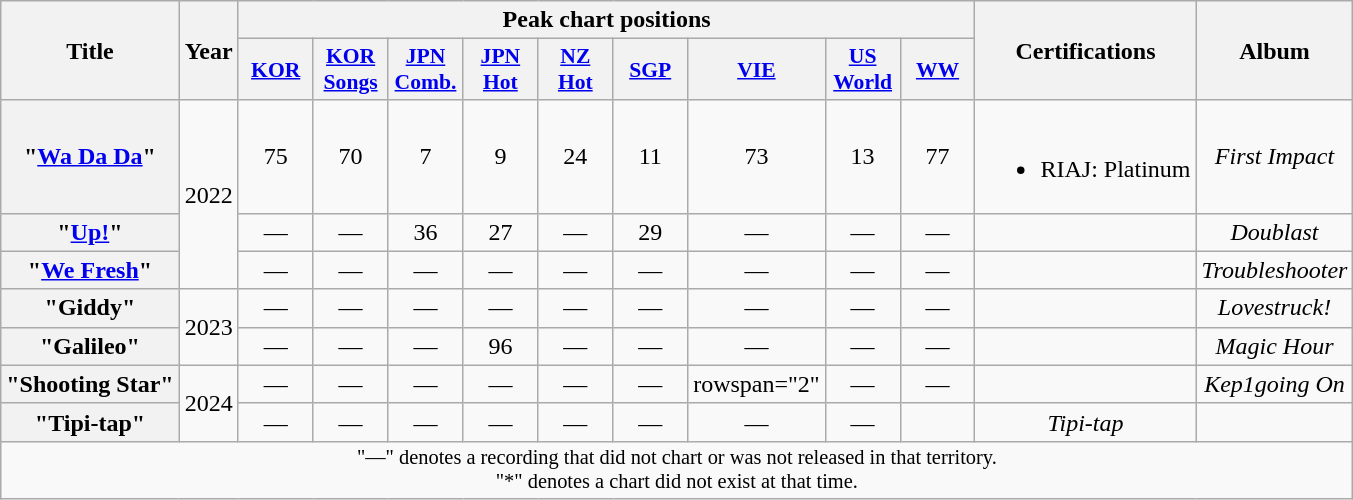<table class="wikitable plainrowheaders" style="text-align:center">
<tr>
<th scope="col" rowspan="2">Title</th>
<th scope="col" rowspan="2">Year</th>
<th scope="col" colspan="9">Peak chart positions</th>
<th scope="col" rowspan="2">Certifications</th>
<th scope="col" rowspan="2">Album</th>
</tr>
<tr>
<th scope="col" style="font-size:90%; width:3em"><a href='#'>KOR</a><br></th>
<th scope="col" style="font-size:90%; width:3em"><a href='#'>KOR<br>Songs</a><br></th>
<th scope="col" style="font-size:90%; width:3em"><a href='#'>JPN<br>Comb.</a><br></th>
<th scope="col" style="font-size:90%; width:3em"><a href='#'>JPN<br>Hot</a><br></th>
<th scope="col" style="font-size:90%; width:3em"><a href='#'>NZ<br>Hot</a><br></th>
<th scope="col" style="font-size:90%; width:3em"><a href='#'>SGP</a><br></th>
<th scope="col" style="font-size:90%; width:3em"><a href='#'>VIE</a><br></th>
<th scope="col" style="font-size:90%; width:3em"><a href='#'>US<br>World</a><br></th>
<th scope="col" style="font-size:90%; width:3em"><a href='#'>WW</a><br></th>
</tr>
<tr>
<th scope="row">"<a href='#'>Wa Da Da</a>"</th>
<td rowspan="3">2022</td>
<td>75</td>
<td>70</td>
<td>7</td>
<td>9</td>
<td>24</td>
<td>11</td>
<td>73</td>
<td>13</td>
<td>77</td>
<td><br><ul><li>RIAJ: Platinum </li></ul></td>
<td><em>First Impact</em></td>
</tr>
<tr>
<th scope="row">"<a href='#'>Up!</a>"</th>
<td>—</td>
<td>—</td>
<td>36</td>
<td>27</td>
<td>—</td>
<td>29</td>
<td>—</td>
<td>—</td>
<td>—</td>
<td></td>
<td><em>Doublast</em></td>
</tr>
<tr>
<th scope="row">"<a href='#'>We Fresh</a>"</th>
<td>—</td>
<td>—</td>
<td>—</td>
<td>—</td>
<td>—</td>
<td>—</td>
<td>—</td>
<td>—</td>
<td>—</td>
<td></td>
<td><em>Troubleshooter</em></td>
</tr>
<tr>
<th scope="row">"Giddy"</th>
<td rowspan="2">2023</td>
<td>—</td>
<td>—</td>
<td>—</td>
<td>—</td>
<td>—</td>
<td>—</td>
<td>—</td>
<td>—</td>
<td>—</td>
<td></td>
<td><em>Lovestruck! </em></td>
</tr>
<tr>
<th scope="row">"Galileo"</th>
<td>—</td>
<td>—</td>
<td>—</td>
<td>96</td>
<td>—</td>
<td>—</td>
<td>—</td>
<td>—</td>
<td>—</td>
<td></td>
<td><em>Magic Hour</em></td>
</tr>
<tr>
<th scope="row">"Shooting Star"</th>
<td rowspan="2">2024</td>
<td>—</td>
<td>—</td>
<td>—</td>
<td>—</td>
<td>—</td>
<td>—</td>
<td>rowspan="2" </td>
<td>—</td>
<td>—</td>
<td></td>
<td><em>Kep1going On</em></td>
</tr>
<tr>
<th scope="row">"Tipi-tap"</th>
<td>—</td>
<td>—</td>
<td>—</td>
<td>—</td>
<td>—</td>
<td>—</td>
<td>—</td>
<td>—</td>
<td></td>
<td><em>Tipi-tap</em></td>
</tr>
<tr>
<td colspan="13" style="font-size:85%">"—" denotes a recording that did not chart or was not released in that territory.<br>"*" denotes a chart did not exist at that time.</td>
</tr>
</table>
